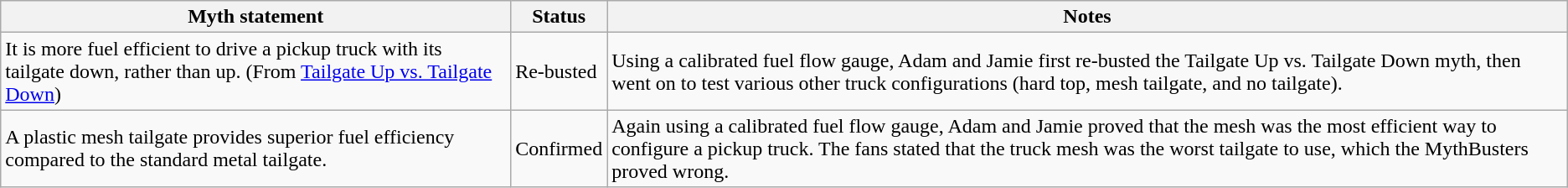<table class="wikitable plainrowheaders">
<tr>
<th>Myth statement</th>
<th>Status</th>
<th>Notes</th>
</tr>
<tr>
<td>It is more fuel efficient to drive a pickup truck with its tailgate down, rather than up. (From <a href='#'>Tailgate Up vs. Tailgate Down</a>)</td>
<td><span>Re-busted</span></td>
<td>Using a calibrated fuel flow gauge, Adam and Jamie first re-busted the Tailgate Up vs. Tailgate Down myth, then went on to test various other truck configurations (hard top, mesh tailgate, and no tailgate).</td>
</tr>
<tr>
<td>A plastic mesh tailgate provides superior fuel efficiency compared to the standard metal tailgate.</td>
<td><span>Confirmed</span></td>
<td>Again using a calibrated fuel flow gauge, Adam and Jamie proved that the mesh was the most efficient way to configure a pickup truck. The fans stated that the truck mesh was the worst tailgate to use, which the MythBusters proved wrong.</td>
</tr>
</table>
